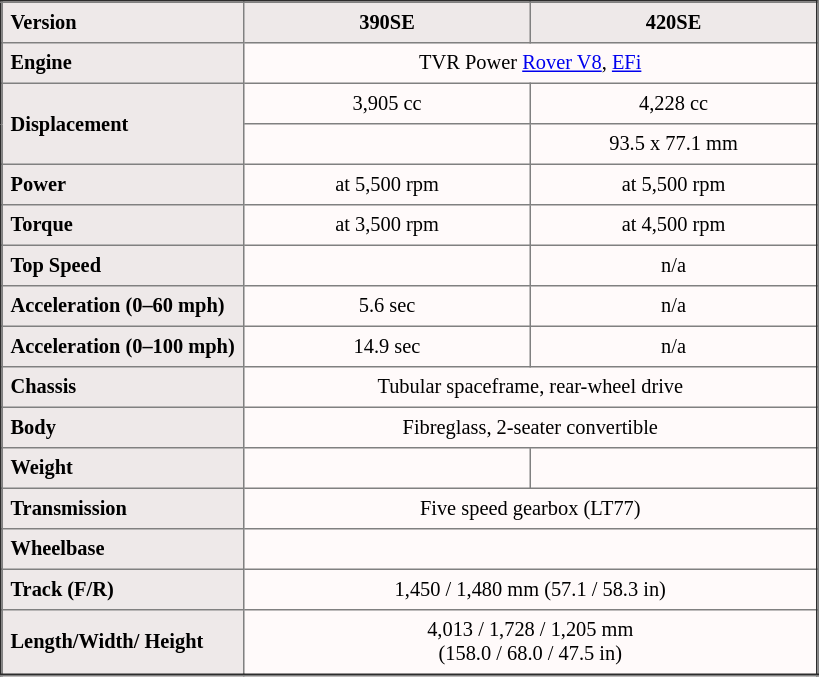<table border="2" cellspacing="0" cellpadding="5" rules="all" border:solid 2px #1C1C1C; style="margin:1em 1em 1em 0; border-collapse:collapse; background-color:#FFFAFA; font-size:85%; empty-cells:show;">
<tr>
<td width=150 style="background-color:#EEE9E9;"><strong>Version</strong></td>
<td align="center" width=180 style="background-color:#EEE9E9;"><strong>390SE</strong></td>
<td align="center" width=180 style="background-color:#EEE9E9;"><strong>420SE</strong></td>
</tr>
<tr>
<td style="background-color:#EEE9E9;"><strong>Engine</strong></td>
<td colspan="2" align="center">TVR Power <a href='#'>Rover V8</a>, <a href='#'>EFi</a></td>
</tr>
<tr>
<td rowspan=2 style="background-color:#EEE9E9;"><strong>Displacement</strong></td>
<td align="center">3,905 cc</td>
<td align="center">4,228 cc</td>
</tr>
<tr>
<td></td>
<td align="center">93.5 x 77.1 mm</td>
</tr>
<tr>
<td style="background-color:#EEE9E9;"><strong>Power</strong></td>
<td align="center">  at 5,500 rpm</td>
<td align="center">  at 5,500 rpm</td>
</tr>
<tr>
<td style="background-color:#EEE9E9;"><strong>Torque</strong></td>
<td align="center"> at 3,500 rpm</td>
<td align="center"> at 4,500 rpm</td>
</tr>
<tr>
<td style="background-color:#EEE9E9;"><strong>Top Speed</strong></td>
<td align="center"></td>
<td align="center">n/a</td>
</tr>
<tr>
<td style="background-color:#EEE9E9;"><strong>Acceleration (0–60 mph)</strong></td>
<td align="center">5.6 sec</td>
<td align="center">n/a</td>
</tr>
<tr>
<td style="background-color:#EEE9E9;"><strong>Acceleration (0–100 mph)</strong></td>
<td align="center">14.9 sec</td>
<td align="center">n/a</td>
</tr>
<tr>
<td style="background-color:#EEE9E9;"><strong>Chassis</strong></td>
<td colspan="2" align="center">Tubular spaceframe, rear-wheel drive</td>
</tr>
<tr>
<td style="background-color:#EEE9E9;"><strong>Body</strong></td>
<td colspan="2" align="center">Fibreglass, 2-seater convertible</td>
</tr>
<tr>
<td style="background-color:#EEE9E9;"><strong>Weight</strong></td>
<td align="center"></td>
<td align="center"></td>
</tr>
<tr>
<td style="background-color:#EEE9E9;"><strong>Transmission</strong></td>
<td colspan="2" align="center">Five speed gearbox (LT77)</td>
</tr>
<tr>
<td style="background-color:#EEE9E9;"><strong>Wheelbase</strong></td>
<td colspan="2" align="center"></td>
</tr>
<tr>
<td style="background-color:#EEE9E9;"><strong>Track (F/R)</strong></td>
<td colspan="2" align="center">1,450 / 1,480 mm (57.1 / 58.3 in)</td>
</tr>
<tr>
<td style="background-color:#EEE9E9;"><strong>Length/Width/ Height</strong></td>
<td colspan="2" align="center">4,013 / 1,728 / 1,205 mm<br> (158.0 / 68.0 / 47.5 in)</td>
</tr>
</table>
